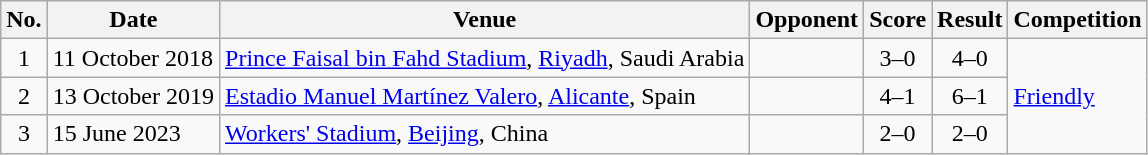<table class="wikitable sortable">
<tr>
<th scope="col">No.</th>
<th scope="col">Date</th>
<th scope="col">Venue</th>
<th scope="col">Opponent</th>
<th scope="col">Score</th>
<th scope="col">Result</th>
<th scope="col">Competition</th>
</tr>
<tr>
<td align="center">1</td>
<td>11 October 2018</td>
<td><a href='#'>Prince Faisal bin Fahd Stadium</a>, <a href='#'>Riyadh</a>, Saudi Arabia</td>
<td></td>
<td align="center">3–0</td>
<td align="center">4–0</td>
<td rowspan="3"><a href='#'>Friendly</a></td>
</tr>
<tr>
<td align="center">2</td>
<td>13 October 2019</td>
<td><a href='#'>Estadio Manuel Martínez Valero</a>, <a href='#'>Alicante</a>, Spain</td>
<td></td>
<td align="center">4–1</td>
<td align="center">6–1</td>
</tr>
<tr>
<td align="center">3</td>
<td>15 June 2023</td>
<td><a href='#'>Workers' Stadium</a>, <a href='#'>Beijing</a>, China</td>
<td></td>
<td align="center">2–0</td>
<td align="center">2–0</td>
</tr>
</table>
